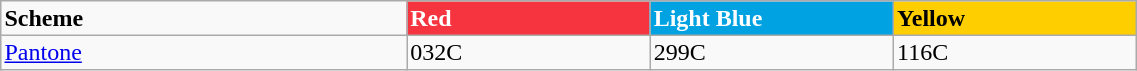<table cellspacing="0" cellpadding="2" border="1" style="width:60%; background:#f9f9f9; border:1px solid #aaa; border-collapse:collapse; white-space:nowrap; text-align:left;">
<tr>
<th width="25%">Scheme</th>
<th width="15%" style="background:#F6343F;color:white">Red</th>
<th width="15%" style="background:#00A2E1;color:white">Light Blue</th>
<th width="15%" style="background:#FFCE00;color:black">Yellow</th>
</tr>
<tr>
<td><a href='#'>Pantone</a></td>
<td>032C</td>
<td>299C</td>
<td>116C</td>
</tr>
</table>
